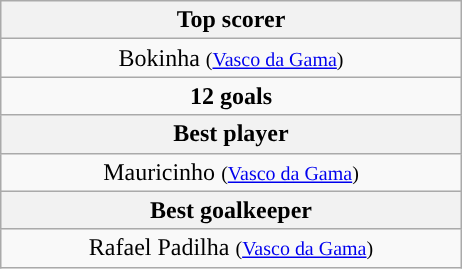<table class="wikitable" style="margin: 1em auto 1em auto;">
<tr>
<th width=300>Top scorer</th>
</tr>
<tr align=center style="background:">
<td style="text-align:center;"> Bokinha <small>(<a href='#'>Vasco da Gama</a>)</small></td>
</tr>
<tr>
<td style="text-align:center;"><strong>12 goals</strong></td>
</tr>
<tr>
<th>Best player</th>
</tr>
<tr>
<td style="text-align:center;"> Mauricinho <small>(<a href='#'>Vasco da Gama</a>)</small></td>
</tr>
<tr>
<th>Best goalkeeper</th>
</tr>
<tr>
<td style="text-align:center;"> Rafael Padilha <small>(<a href='#'>Vasco da Gama</a>)</small></td>
</tr>
</table>
